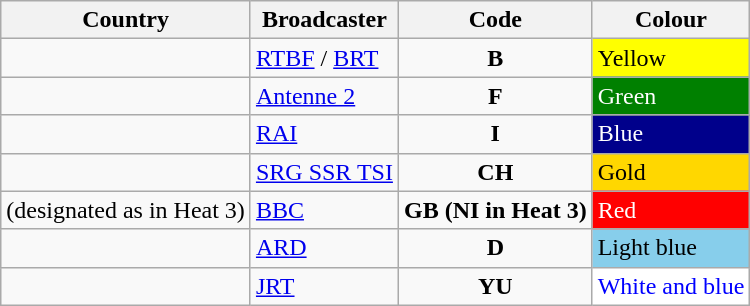<table class="wikitable sortable">
<tr>
<th>Country</th>
<th>Broadcaster</th>
<th>Code</th>
<th>Colour</th>
</tr>
<tr>
<td></td>
<td><a href='#'>RTBF</a> / <a href='#'>BRT</a></td>
<td align="center"><strong>B</strong></td>
<td style="background:yellow">Yellow</td>
</tr>
<tr>
<td></td>
<td><a href='#'>Antenne 2</a></td>
<td align="center"><strong>F</strong></td>
<td style="background:green; color: white">Green</td>
</tr>
<tr>
<td></td>
<td><a href='#'>RAI</a></td>
<td align="center"><strong>I</strong></td>
<td style="background:darkblue; color: white">Blue</td>
</tr>
<tr>
<td></td>
<td><a href='#'>SRG SSR TSI</a></td>
<td align="center"><strong>CH</strong></td>
<td style="background:gold">Gold</td>
</tr>
<tr>
<td> (designated as  in Heat 3)</td>
<td><a href='#'>BBC</a></td>
<td align="center"><strong>GB (NI in Heat 3)</strong></td>
<td style="background:red; color: white">Red</td>
</tr>
<tr>
<td></td>
<td><a href='#'>ARD</a></td>
<td align="center"><strong>D</strong></td>
<td style="background:skyblue">Light blue</td>
</tr>
<tr>
<td></td>
<td><a href='#'>JRT</a></td>
<td align="center"><strong>YU</strong></td>
<td style="background:white; color:blue">White and blue</td>
</tr>
</table>
